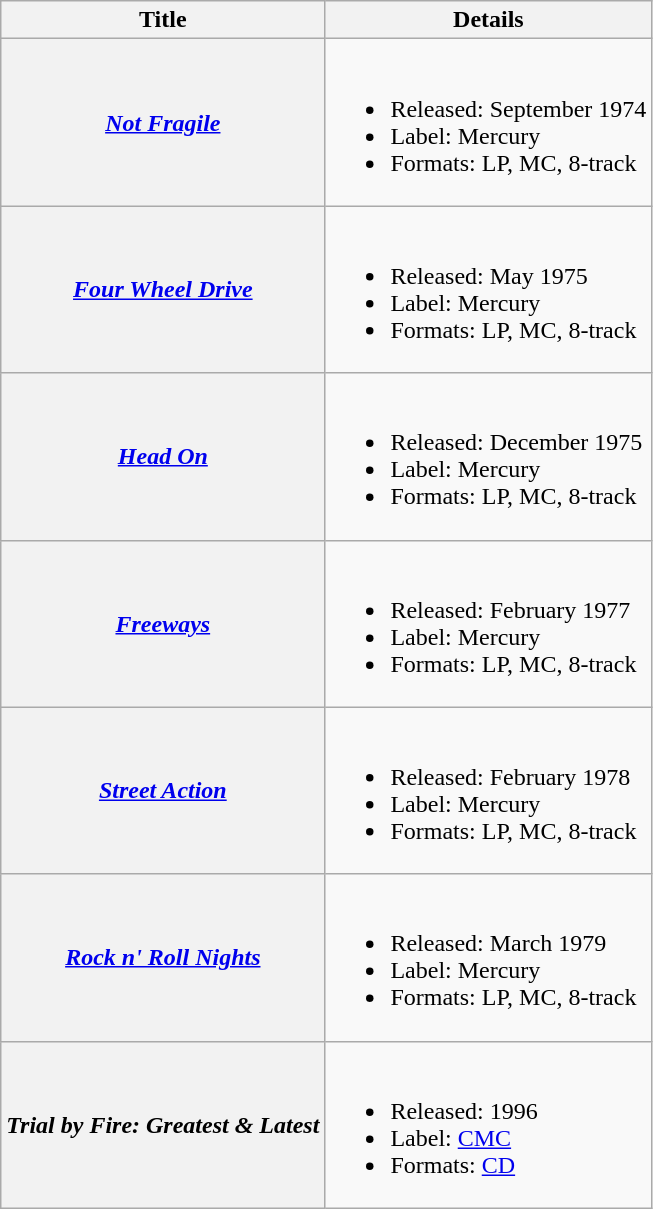<table class="wikitable">
<tr>
<th>Title</th>
<th>Details</th>
</tr>
<tr>
<th><em><a href='#'>Not Fragile</a></em></th>
<td><br><ul><li>Released: September 1974</li><li>Label: Mercury</li><li>Formats: LP, MC, 8-track</li></ul></td>
</tr>
<tr>
<th><em><a href='#'>Four Wheel Drive</a></em></th>
<td><br><ul><li>Released: May 1975</li><li>Label: Mercury</li><li>Formats: LP, MC, 8-track</li></ul></td>
</tr>
<tr>
<th><em><a href='#'>Head On</a></em></th>
<td><br><ul><li>Released: December 1975</li><li>Label: Mercury</li><li>Formats: LP, MC, 8-track</li></ul></td>
</tr>
<tr>
<th><em><a href='#'>Freeways</a></em></th>
<td><br><ul><li>Released: February 1977</li><li>Label: Mercury</li><li>Formats: LP, MC, 8-track</li></ul></td>
</tr>
<tr>
<th><em><a href='#'>Street Action</a></em></th>
<td><br><ul><li>Released: February 1978</li><li>Label: Mercury</li><li>Formats: LP, MC, 8-track</li></ul></td>
</tr>
<tr>
<th><em><a href='#'>Rock n' Roll Nights</a></em></th>
<td><br><ul><li>Released: March 1979</li><li>Label: Mercury</li><li>Formats: LP, MC, 8-track</li></ul></td>
</tr>
<tr>
<th><em>Trial by Fire: Greatest & Latest</em></th>
<td><br><ul><li>Released: 1996</li><li>Label: <a href='#'>CMC</a></li><li>Formats: <a href='#'>CD</a></li></ul></td>
</tr>
</table>
